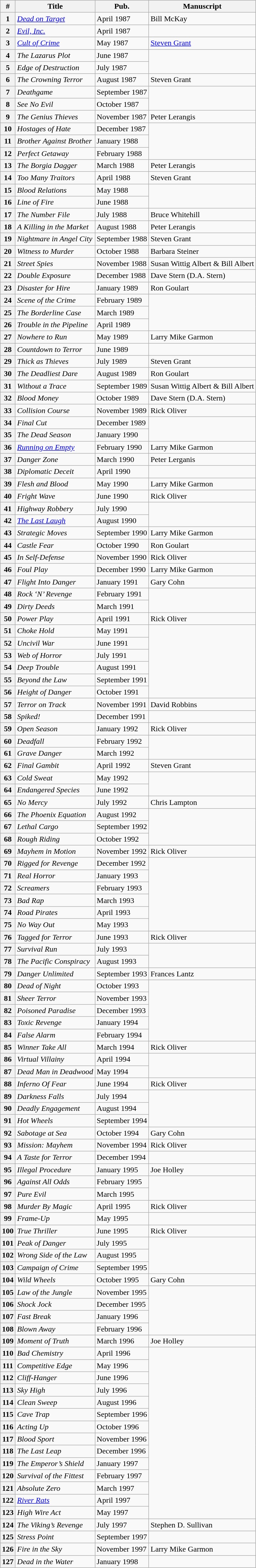<table class="wikitable">
<tr>
<th>#</th>
<th>Title</th>
<th>Pub.</th>
<th>Manuscript</th>
</tr>
<tr>
<th>1</th>
<td><em><a href='#'>Dead on Target</a></em></td>
<td>April 1987</td>
<td>Bill McKay</td>
</tr>
<tr>
<th>2</th>
<td><em><a href='#'>Evil, Inc.</a></em></td>
<td>April 1987</td>
</tr>
<tr>
<th>3</th>
<td><em><a href='#'>Cult of Crime</a></em></td>
<td>May 1987</td>
<td><a href='#'>Steven Grant</a></td>
</tr>
<tr>
<th>4</th>
<td><em>The Lazarus Plot</em></td>
<td>June 1987</td>
</tr>
<tr>
<th>5</th>
<td><em>Edge of Destruction</em></td>
<td>July 1987</td>
</tr>
<tr>
<th>6</th>
<td><em>The Crowning Terror</em></td>
<td>August 1987</td>
<td>Steven Grant</td>
</tr>
<tr>
<th>7</th>
<td><em>Deathgame</em></td>
<td>September 1987</td>
</tr>
<tr>
<th>8</th>
<td><em>See No Evil</em></td>
<td>October 1987</td>
</tr>
<tr>
<th>9</th>
<td><em>The Genius Thieves</em></td>
<td>November 1987</td>
<td>Peter Lerangis</td>
</tr>
<tr>
<th>10</th>
<td><em>Hostages of Hate</em></td>
<td>December 1987</td>
</tr>
<tr>
<th>11</th>
<td><em>Brother Against Brother</em></td>
<td>January 1988</td>
</tr>
<tr>
<th>12</th>
<td><em>Perfect Getaway</em></td>
<td>February 1988</td>
</tr>
<tr>
<th>13</th>
<td><em>The Borgia Dagger</em></td>
<td>March 1988</td>
<td>Peter Lerangis</td>
</tr>
<tr>
<th>14</th>
<td><em>Too Many Traitors</em></td>
<td>April 1988</td>
<td>Steven Grant</td>
</tr>
<tr>
<th>15</th>
<td><em>Blood Relations</em></td>
<td>May 1988</td>
</tr>
<tr>
<th>16</th>
<td><em>Line of Fire</em></td>
<td>June 1988</td>
</tr>
<tr>
<th>17</th>
<td><em>The Number File</em></td>
<td>July 1988</td>
<td>Bruce Whitehill</td>
</tr>
<tr>
<th>18</th>
<td><em>A Killing in the Market</em></td>
<td>August 1988</td>
<td>Peter Lerangis</td>
</tr>
<tr>
<th>19</th>
<td><em>Nightmare in Angel City</em></td>
<td>September 1988</td>
<td>Steven Grant</td>
</tr>
<tr>
<th>20</th>
<td><em>Witness to Murder</em></td>
<td>October 1988</td>
<td>Barbara Steiner</td>
</tr>
<tr>
<th>21</th>
<td><em>Street Spies</em></td>
<td>November 1988</td>
<td>Susan Wittig Albert & Bill Albert</td>
</tr>
<tr>
<th>22</th>
<td><em>Double Exposure</em></td>
<td>December 1988</td>
<td>Dave Stern (D.A. Stern)</td>
</tr>
<tr>
<th>23</th>
<td><em>Disaster for Hire</em></td>
<td>January 1989</td>
<td>Ron Goulart</td>
</tr>
<tr>
<th>24</th>
<td><em>Scene of the Crime</em></td>
<td>February 1989</td>
</tr>
<tr>
<th>25</th>
<td><em>The Borderline Case</em></td>
<td>March 1989</td>
</tr>
<tr>
<th>26</th>
<td><em>Trouble in the Pipeline</em></td>
<td>April 1989</td>
</tr>
<tr>
<th>27</th>
<td><em>Nowhere to Run</em></td>
<td>May 1989</td>
<td>Larry Mike Garmon</td>
</tr>
<tr>
<th>28</th>
<td><em>Countdown to Terror</em></td>
<td>June 1989</td>
</tr>
<tr>
<th>29</th>
<td><em>Thick as Thieves</em></td>
<td>July 1989</td>
<td>Steven Grant</td>
</tr>
<tr>
<th>30</th>
<td><em>The Deadliest Dare</em></td>
<td>August 1989</td>
<td>Ron Goulart</td>
</tr>
<tr>
<th>31</th>
<td><em>Without a Trace</em></td>
<td>September 1989</td>
<td>Susan Wittig Albert & Bill Albert</td>
</tr>
<tr>
<th>32</th>
<td><em>Blood Money</em></td>
<td>October 1989</td>
<td>Dave Stern (D.A. Stern)</td>
</tr>
<tr>
<th>33</th>
<td><em>Collision Course</em></td>
<td>November 1989</td>
<td>Rick Oliver</td>
</tr>
<tr>
<th>34</th>
<td><em>Final Cut</em></td>
<td>December 1989</td>
</tr>
<tr>
<th>35</th>
<td><em>The Dead Season</em></td>
<td>January 1990</td>
</tr>
<tr>
<th>36</th>
<td><em><a href='#'>Running on Empty</a></em></td>
<td>February 1990</td>
<td>Larry Mike Garmon</td>
</tr>
<tr>
<th>37</th>
<td><em>Danger Zone</em></td>
<td>March 1990</td>
<td>Peter Lerganis</td>
</tr>
<tr>
<th>38</th>
<td><em>Diplomatic Deceit</em></td>
<td>April 1990</td>
</tr>
<tr>
<th>39</th>
<td><em>Flesh and Blood</em></td>
<td>May 1990</td>
<td>Larry Mike Garmon</td>
</tr>
<tr>
<th>40</th>
<td><em>Fright Wave</em></td>
<td>June 1990</td>
<td>Rick Oliver</td>
</tr>
<tr>
<th>41</th>
<td><em>Highway Robbery</em></td>
<td>July 1990</td>
</tr>
<tr>
<th>42</th>
<td><em><a href='#'>The Last Laugh</a></em></td>
<td>August 1990</td>
</tr>
<tr>
<th>43</th>
<td><em>Strategic Moves</em></td>
<td>September 1990</td>
<td>Larry Mike Garmon</td>
</tr>
<tr>
<th>44</th>
<td><em>Castle Fear</em></td>
<td>October 1990</td>
<td>Ron Goulart</td>
</tr>
<tr>
<th>45</th>
<td><em>In Self-Defense</em></td>
<td>November 1990</td>
<td>Rick Oliver</td>
</tr>
<tr>
<th>46</th>
<td><em>Foul Play</em></td>
<td>December 1990</td>
<td>Larry Mike Garmon</td>
</tr>
<tr>
<th>47</th>
<td><em>Flight Into Danger</em></td>
<td>January 1991</td>
<td>Gary Cohn</td>
</tr>
<tr>
<th>48</th>
<td><em>Rock ‘N’ Revenge</em></td>
<td>February 1991</td>
</tr>
<tr>
<th>49</th>
<td><em>Dirty Deeds</em></td>
<td>March 1991</td>
</tr>
<tr>
<th>50</th>
<td><em>Power Play</em></td>
<td>April 1991</td>
<td>Rick Oliver</td>
</tr>
<tr>
<th>51</th>
<td><em>Choke Hold</em></td>
<td>May 1991</td>
</tr>
<tr>
<th>52</th>
<td><em>Uncivil War</em></td>
<td>June 1991</td>
</tr>
<tr>
<th>53</th>
<td><em>Web of Horror</em></td>
<td>July 1991</td>
</tr>
<tr>
<th>54</th>
<td><em>Deep Trouble</em></td>
<td>August 1991</td>
</tr>
<tr>
<th>55</th>
<td><em>Beyond the Law</em></td>
<td>September 1991</td>
</tr>
<tr>
<th>56</th>
<td><em>Height of Danger</em></td>
<td>October 1991</td>
</tr>
<tr>
<th>57</th>
<td><em>Terror on Track</em></td>
<td>November 1991</td>
<td>David Robbins</td>
</tr>
<tr>
<th>58</th>
<td><em>Spiked!</em></td>
<td>December 1991</td>
</tr>
<tr>
<th>59</th>
<td><em>Open Season</em></td>
<td>January 1992</td>
<td>Rick Oliver</td>
</tr>
<tr>
<th>60</th>
<td><em>Deadfall</em></td>
<td>February 1992</td>
</tr>
<tr>
<th>61</th>
<td><em>Grave Danger</em></td>
<td>March 1992</td>
</tr>
<tr>
<th>62</th>
<td><em>Final Gambit</em></td>
<td>April 1992</td>
<td>Steven Grant</td>
</tr>
<tr>
<th>63</th>
<td><em>Cold Sweat</em></td>
<td>May 1992</td>
</tr>
<tr>
<th>64</th>
<td><em>Endangered Species</em></td>
<td>June 1992</td>
</tr>
<tr>
<th>65</th>
<td><em>No Mercy</em></td>
<td>July 1992</td>
<td>Chris Lampton</td>
</tr>
<tr>
<th>66</th>
<td><em>The Phoenix Equation</em></td>
<td>August 1992</td>
</tr>
<tr>
<th>67</th>
<td><em>Lethal Cargo</em></td>
<td>September 1992</td>
</tr>
<tr>
<th>68</th>
<td><em>Rough Riding</em></td>
<td>October 1992</td>
</tr>
<tr>
<th>69</th>
<td><em>Mayhem in Motion</em></td>
<td>November 1992</td>
<td>Rick Oliver</td>
</tr>
<tr>
<th>70</th>
<td><em>Rigged for Revenge</em></td>
<td>December 1992</td>
</tr>
<tr>
<th>71</th>
<td><em>Real Horror</em></td>
<td>January 1993</td>
</tr>
<tr>
<th>72</th>
<td><em>Screamers</em></td>
<td>February 1993</td>
</tr>
<tr>
<th>73</th>
<td><em>Bad Rap</em></td>
<td>March 1993</td>
</tr>
<tr>
<th>74</th>
<td><em>Road Pirates</em></td>
<td>April 1993</td>
</tr>
<tr>
<th>75</th>
<td><em>No Way Out</em></td>
<td>May 1993</td>
</tr>
<tr>
<th>76</th>
<td><em>Tagged for Terror</em></td>
<td>June 1993</td>
<td rowspan=”2”>Rick Oliver</td>
</tr>
<tr>
<th>77</th>
<td><em>Survival Run</em></td>
<td>July 1993</td>
</tr>
<tr>
<th>78</th>
<td><em>The Pacific Conspiracy</em></td>
<td>August 1993</td>
</tr>
<tr>
<th>79</th>
<td><em>Danger Unlimited</em></td>
<td>September 1993</td>
<td>Frances Lantz</td>
</tr>
<tr>
<th>80</th>
<td><em>Dead of Night</em></td>
<td>October 1993</td>
</tr>
<tr>
<th>81</th>
<td><em>Sheer Terror</em></td>
<td>November 1993</td>
</tr>
<tr>
<th>82</th>
<td><em>Poisoned Paradise</em></td>
<td>December 1993</td>
</tr>
<tr>
<th>83</th>
<td><em>Toxic Revenge</em></td>
<td>January 1994</td>
</tr>
<tr>
<th>84</th>
<td><em>False Alarm</em></td>
<td>February 1994</td>
</tr>
<tr>
<th>85</th>
<td><em>Winner Take All</em></td>
<td>March 1994</td>
<td>Rick Oliver</td>
</tr>
<tr>
<th>86</th>
<td><em>Virtual Villainy</em></td>
<td>April 1994</td>
</tr>
<tr>
<th>87</th>
<td><em>Dead Man in Deadwood</em></td>
<td>May 1994</td>
</tr>
<tr>
<th>88</th>
<td><em>Inferno Of Fear</em></td>
<td>June 1994</td>
<td>Rick Oliver</td>
</tr>
<tr>
<th>89</th>
<td><em>Darkness Falls</em></td>
<td>July 1994</td>
</tr>
<tr>
<th>90</th>
<td><em>Deadly Engagement</em></td>
<td>August 1994</td>
</tr>
<tr>
<th>91</th>
<td><em>Hot Wheels</em></td>
<td>September 1994</td>
</tr>
<tr>
<th>92</th>
<td><em>Sabotage at Sea</em></td>
<td>October 1994</td>
<td>Gary Cohn</td>
</tr>
<tr>
<th>93</th>
<td><em>Mission: Mayhem</em></td>
<td>November 1994</td>
<td>Rick Oliver</td>
</tr>
<tr>
<th>94</th>
<td><em>A Taste for Terror</em></td>
<td>December 1994</td>
</tr>
<tr>
<th>95</th>
<td><em>Illegal Procedure</em></td>
<td>January 1995</td>
<td>Joe Holley</td>
</tr>
<tr>
<th>96</th>
<td><em>Against All Odds</em></td>
<td>February 1995</td>
</tr>
<tr>
<th>97</th>
<td><em>Pure Evil</em></td>
<td>March 1995</td>
</tr>
<tr>
<th>98</th>
<td><em>Murder By Magic</em></td>
<td>April 1995</td>
<td>Rick Oliver</td>
</tr>
<tr>
<th>99</th>
<td><em>Frame-Up</em></td>
<td>May 1995</td>
</tr>
<tr>
<th>100</th>
<td><em>True Thriller</em></td>
<td>June 1995</td>
<td>Rick Oliver</td>
</tr>
<tr>
<th>101</th>
<td><em>Peak of Danger</em></td>
<td>July 1995</td>
</tr>
<tr>
<th>102</th>
<td><em>Wrong Side of the Law</em></td>
<td>August 1995</td>
</tr>
<tr>
<th>103</th>
<td><em>Campaign of Crime</em></td>
<td>September 1995</td>
</tr>
<tr>
<th>104</th>
<td><em>Wild Wheels</em></td>
<td>October 1995</td>
<td>Gary Cohn</td>
</tr>
<tr>
<th>105</th>
<td><em>Law of the Jungle</em></td>
<td>November 1995</td>
</tr>
<tr>
<th>106</th>
<td><em>Shock Jock</em></td>
<td>December 1995</td>
</tr>
<tr>
<th>107</th>
<td><em>Fast Break</em></td>
<td>January 1996</td>
</tr>
<tr>
<th>108</th>
<td><em>Blown Away</em></td>
<td>February 1996</td>
</tr>
<tr>
<th>109</th>
<td><em>Moment of Truth</em></td>
<td>March 1996</td>
<td>Joe Holley</td>
</tr>
<tr>
<th>110</th>
<td><em>Bad Chemistry</em></td>
<td>April 1996</td>
</tr>
<tr>
<th>111</th>
<td><em>Competitive Edge</em></td>
<td>May 1996</td>
</tr>
<tr>
<th>112</th>
<td><em>Cliff-Hanger</em></td>
<td>June 1996</td>
</tr>
<tr>
<th>113</th>
<td><em>Sky High</em></td>
<td>July 1996</td>
</tr>
<tr>
<th>114</th>
<td><em>Clean Sweep</em></td>
<td>August 1996</td>
</tr>
<tr>
<th>115</th>
<td><em>Cave Trap</em></td>
<td>September 1996</td>
</tr>
<tr>
<th>116</th>
<td><em>Acting Up</em></td>
<td>October 1996</td>
</tr>
<tr>
<th>117</th>
<td><em>Blood Sport</em></td>
<td>November 1996</td>
</tr>
<tr>
<th>118</th>
<td><em>The Last Leap</em></td>
<td>December 1996</td>
</tr>
<tr>
<th>119</th>
<td><em>The Emperor’s Shield</em></td>
<td>January 1997</td>
</tr>
<tr>
<th>120</th>
<td><em>Survival of the Fittest</em></td>
<td>February 1997</td>
</tr>
<tr>
<th>121</th>
<td><em>Absolute Zero</em></td>
<td>March 1997</td>
</tr>
<tr>
<th>122</th>
<td><em><a href='#'>River Rats</a></em></td>
<td>April 1997</td>
</tr>
<tr>
<th>123</th>
<td><em>High Wire Act</em></td>
<td>May 1997</td>
</tr>
<tr>
<th>124</th>
<td><em>The Viking’s Revenge</em></td>
<td>July 1997</td>
<td>Stephen D. Sullivan</td>
</tr>
<tr>
<th>125</th>
<td><em>Stress Point</em></td>
<td>September 1997</td>
</tr>
<tr>
<th>126</th>
<td><em>Fire in the Sky</em></td>
<td>November 1997</td>
<td>Larry Mike Garmon</td>
</tr>
<tr>
<th>127</th>
<td><em>Dead in the Water</em></td>
<td>January 1998</td>
</tr>
</table>
